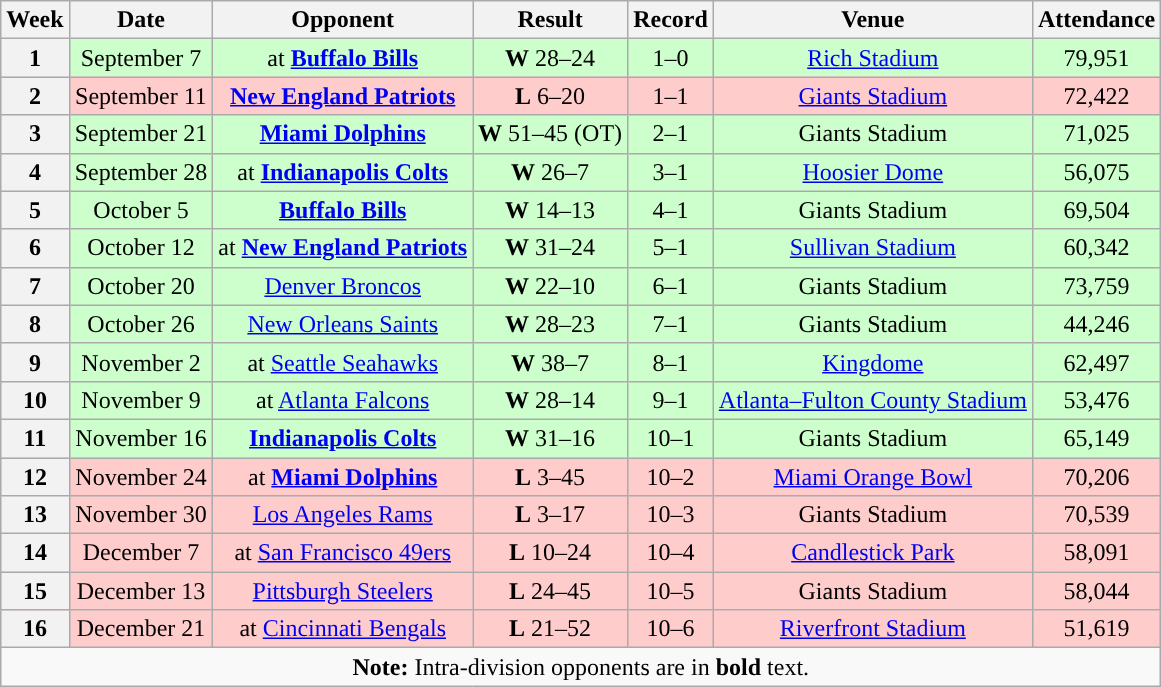<table class="wikitable" style="text-align:center">
<tr>
<th>Week</th>
<th>Date</th>
<th>Opponent</th>
<th>Result</th>
<th>Record</th>
<th>Venue</th>
<th>Attendance</th>
</tr>
<tr style="background:#cfc">
<th>1</th>
<td>September 7</td>
<td>at <strong><a href='#'>Buffalo Bills</a></strong></td>
<td><strong>W</strong> 28–24</td>
<td>1–0</td>
<td><a href='#'>Rich Stadium</a></td>
<td>79,951</td>
</tr>
<tr style="background:#fcc">
<th>2</th>
<td>September 11</td>
<td><strong><a href='#'>New England Patriots</a></strong></td>
<td><strong>L</strong> 6–20</td>
<td>1–1</td>
<td><a href='#'>Giants Stadium</a></td>
<td>72,422</td>
</tr>
<tr style="background:#cfc">
<th>3</th>
<td>September 21</td>
<td><strong><a href='#'>Miami Dolphins</a></strong></td>
<td><strong>W</strong> 51–45 (OT)</td>
<td>2–1</td>
<td>Giants Stadium</td>
<td>71,025</td>
</tr>
<tr style="background:#cfc">
<th>4</th>
<td>September 28</td>
<td>at <strong><a href='#'>Indianapolis Colts</a></strong></td>
<td><strong>W</strong> 26–7</td>
<td>3–1</td>
<td><a href='#'>Hoosier Dome</a></td>
<td>56,075</td>
</tr>
<tr style="background:#cfc">
<th>5</th>
<td>October 5</td>
<td><strong><a href='#'>Buffalo Bills</a></strong></td>
<td><strong>W</strong> 14–13</td>
<td>4–1</td>
<td>Giants Stadium</td>
<td>69,504</td>
</tr>
<tr style="background:#cfc">
<th>6</th>
<td>October 12</td>
<td>at <strong><a href='#'>New England Patriots</a></strong></td>
<td><strong>W</strong> 31–24</td>
<td>5–1</td>
<td><a href='#'>Sullivan Stadium</a></td>
<td>60,342</td>
</tr>
<tr style="background:#cfc">
<th>7</th>
<td>October 20</td>
<td><a href='#'>Denver Broncos</a></td>
<td><strong>W</strong> 22–10</td>
<td>6–1</td>
<td>Giants Stadium</td>
<td>73,759</td>
</tr>
<tr style="background:#cfc">
<th>8</th>
<td>October 26</td>
<td><a href='#'>New Orleans Saints</a></td>
<td><strong>W</strong> 28–23</td>
<td>7–1</td>
<td>Giants Stadium</td>
<td>44,246</td>
</tr>
<tr style="background:#cfc">
<th>9</th>
<td>November 2</td>
<td>at <a href='#'>Seattle Seahawks</a></td>
<td><strong>W</strong> 38–7</td>
<td>8–1</td>
<td><a href='#'>Kingdome</a></td>
<td>62,497</td>
</tr>
<tr style="background:#cfc">
<th>10</th>
<td>November 9</td>
<td>at <a href='#'>Atlanta Falcons</a></td>
<td><strong>W</strong> 28–14</td>
<td>9–1</td>
<td><a href='#'>Atlanta–Fulton County Stadium</a></td>
<td>53,476</td>
</tr>
<tr style="background:#cfc">
<th>11</th>
<td>November 16</td>
<td><strong><a href='#'>Indianapolis Colts</a></strong></td>
<td><strong>W</strong> 31–16</td>
<td>10–1</td>
<td>Giants Stadium</td>
<td>65,149</td>
</tr>
<tr style="background:#fcc">
<th>12</th>
<td>November 24</td>
<td>at <strong><a href='#'>Miami Dolphins</a></strong></td>
<td><strong>L</strong> 3–45</td>
<td>10–2</td>
<td><a href='#'>Miami Orange Bowl</a></td>
<td>70,206</td>
</tr>
<tr style="background:#fcc">
<th>13</th>
<td>November 30</td>
<td><a href='#'>Los Angeles Rams</a></td>
<td><strong>L</strong> 3–17</td>
<td>10–3</td>
<td>Giants Stadium</td>
<td>70,539</td>
</tr>
<tr style="background:#fcc">
<th>14</th>
<td>December 7</td>
<td>at <a href='#'>San Francisco 49ers</a></td>
<td><strong>L</strong> 10–24</td>
<td>10–4</td>
<td><a href='#'>Candlestick Park</a></td>
<td>58,091</td>
</tr>
<tr style="background:#fcc">
<th>15</th>
<td>December 13</td>
<td><a href='#'>Pittsburgh Steelers</a></td>
<td><strong>L</strong> 24–45</td>
<td>10–5</td>
<td>Giants Stadium</td>
<td>58,044</td>
</tr>
<tr style="background:#fcc">
<th>16</th>
<td>December 21</td>
<td>at <a href='#'>Cincinnati Bengals</a></td>
<td><strong>L</strong> 21–52</td>
<td>10–6</td>
<td><a href='#'>Riverfront Stadium</a></td>
<td>51,619</td>
</tr>
<tr>
<td colspan="8"><strong>Note:</strong> Intra-division opponents are in <strong>bold</strong> text.</td>
</tr>
</table>
